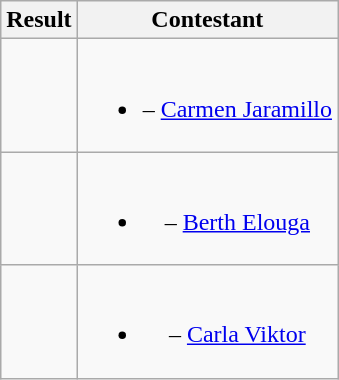<table class="wikitable" style="text-align:center;">
<tr>
<th>Result</th>
<th>Contestant</th>
</tr>
<tr>
<td></td>
<td><br><ul><li> – <a href='#'>Carmen Jaramillo</a></li></ul></td>
</tr>
<tr>
<td></td>
<td><br><ul><li> – <a href='#'>Berth Elouga</a></li></ul></td>
</tr>
<tr>
<td></td>
<td><br><ul><li> – <a href='#'>Carla Viktor</a></li></ul></td>
</tr>
</table>
